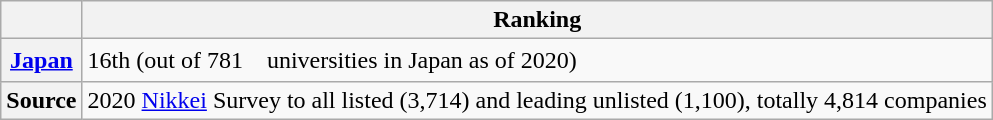<table class="wikitable">
<tr>
<th></th>
<th>Ranking</th>
</tr>
<tr>
<th><a href='#'>Japan</a></th>
<td>16th (out of 781　universities in Japan as of 2020)</td>
</tr>
<tr>
<th>Source</th>
<td>2020 <a href='#'>Nikkei</a> Survey to all listed (3,714) and leading unlisted (1,100), totally 4,814 companies</td>
</tr>
</table>
